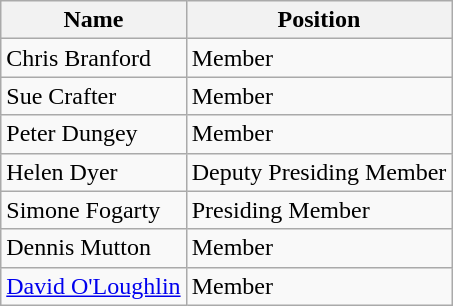<table class="wikitable">
<tr>
<th>Name</th>
<th>Position</th>
</tr>
<tr>
<td>Chris Branford</td>
<td>Member</td>
</tr>
<tr>
<td>Sue Crafter</td>
<td>Member</td>
</tr>
<tr>
<td>Peter Dungey</td>
<td>Member</td>
</tr>
<tr>
<td>Helen Dyer</td>
<td>Deputy Presiding Member</td>
</tr>
<tr>
<td>Simone Fogarty</td>
<td>Presiding Member</td>
</tr>
<tr>
<td>Dennis Mutton</td>
<td>Member</td>
</tr>
<tr>
<td><a href='#'>David O'Loughlin</a></td>
<td>Member</td>
</tr>
</table>
